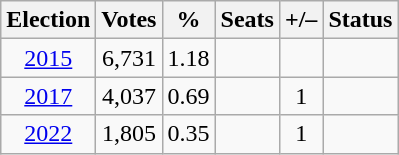<table class=wikitable style=text-align:center>
<tr>
<th>Election</th>
<th>Votes</th>
<th>%</th>
<th>Seats</th>
<th>+/–</th>
<th>Status</th>
</tr>
<tr>
<td><a href='#'>2015</a></td>
<td>6,731</td>
<td>1.18</td>
<td></td>
<td></td>
<td></td>
</tr>
<tr>
<td><a href='#'>2017</a></td>
<td>4,037</td>
<td>0.69</td>
<td></td>
<td> 1</td>
<td></td>
</tr>
<tr>
<td><a href='#'>2022</a></td>
<td>1,805</td>
<td>0.35</td>
<td></td>
<td> 1</td>
<td></td>
</tr>
</table>
